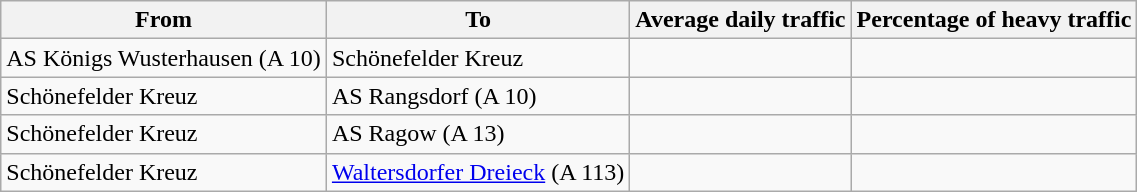<table class="wikitable">
<tr>
<th>From</th>
<th>To</th>
<th>Average daily traffic</th>
<th>Percentage of heavy traffic<br></th>
</tr>
<tr>
<td>AS Königs Wusterhausen (A 10)</td>
<td>Schönefelder Kreuz</td>
<td></td>
<td></td>
</tr>
<tr>
<td>Schönefelder Kreuz</td>
<td>AS Rangsdorf (A 10)</td>
<td></td>
<td></td>
</tr>
<tr>
<td>Schönefelder Kreuz</td>
<td>AS Ragow (A 13)</td>
<td></td>
<td></td>
</tr>
<tr>
<td>Schönefelder Kreuz</td>
<td><a href='#'>Waltersdorfer Dreieck</a> (A 113)</td>
<td></td>
<td></td>
</tr>
</table>
